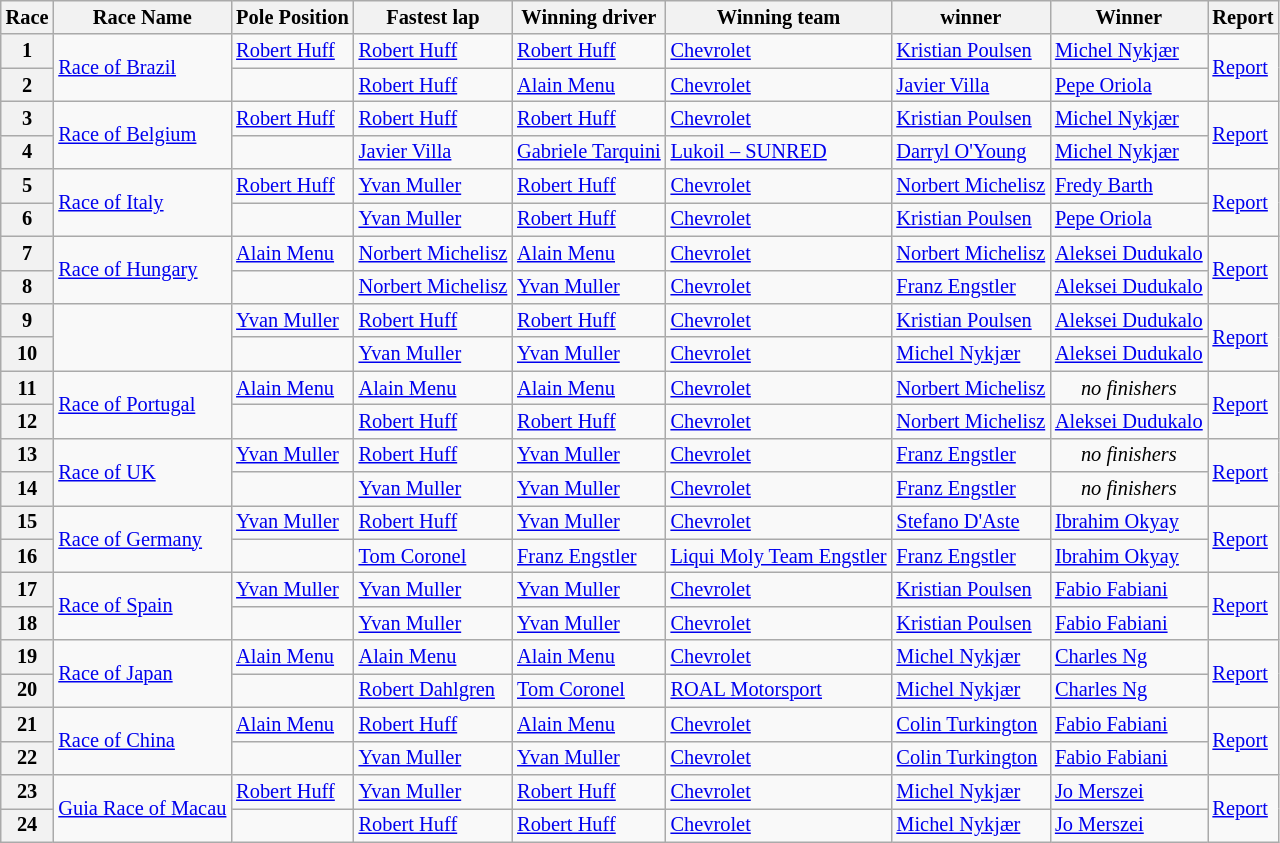<table class="wikitable" style="font-size: 85%">
<tr>
<th>Race</th>
<th nowrap>Race Name</th>
<th nowrap>Pole Position</th>
<th nowrap>Fastest lap</th>
<th nowrap>Winning driver</th>
<th nowrap>Winning team</th>
<th nowrap> winner</th>
<th nowrap> Winner</th>
<th>Report</th>
</tr>
<tr>
<th>1</th>
<td rowspan=2> <a href='#'>Race of Brazil</a></td>
<td> <a href='#'>Robert Huff</a></td>
<td> <a href='#'>Robert Huff</a></td>
<td> <a href='#'>Robert Huff</a></td>
<td> <a href='#'>Chevrolet</a></td>
<td> <a href='#'>Kristian Poulsen</a></td>
<td> <a href='#'>Michel Nykjær</a></td>
<td rowspan=2><a href='#'>Report</a></td>
</tr>
<tr>
<th>2</th>
<td></td>
<td> <a href='#'>Robert Huff</a></td>
<td> <a href='#'>Alain Menu</a></td>
<td> <a href='#'>Chevrolet</a></td>
<td> <a href='#'>Javier Villa</a></td>
<td> <a href='#'>Pepe Oriola</a></td>
</tr>
<tr>
<th>3</th>
<td rowspan=2> <a href='#'>Race of Belgium</a></td>
<td> <a href='#'>Robert Huff</a></td>
<td> <a href='#'>Robert Huff</a></td>
<td> <a href='#'>Robert Huff</a></td>
<td> <a href='#'>Chevrolet</a></td>
<td> <a href='#'>Kristian Poulsen</a></td>
<td> <a href='#'>Michel Nykjær</a></td>
<td rowspan=2><a href='#'>Report</a></td>
</tr>
<tr>
<th>4</th>
<td></td>
<td nowrap> <a href='#'>Javier Villa</a></td>
<td nowrap> <a href='#'>Gabriele Tarquini</a></td>
<td nowrap> <a href='#'>Lukoil – SUNRED</a></td>
<td nowrap> <a href='#'>Darryl O'Young</a></td>
<td nowrap> <a href='#'>Michel Nykjær</a></td>
</tr>
<tr>
<th>5</th>
<td rowspan=2> <a href='#'>Race of Italy</a></td>
<td> <a href='#'>Robert Huff</a></td>
<td> <a href='#'>Yvan Muller</a></td>
<td> <a href='#'>Robert Huff</a></td>
<td> <a href='#'>Chevrolet</a></td>
<td nowrap> <a href='#'>Norbert Michelisz</a></td>
<td> <a href='#'>Fredy Barth</a></td>
<td rowspan=2><a href='#'>Report</a></td>
</tr>
<tr>
<th>6</th>
<td></td>
<td> <a href='#'>Yvan Muller</a></td>
<td> <a href='#'>Robert Huff</a></td>
<td> <a href='#'>Chevrolet</a></td>
<td> <a href='#'>Kristian Poulsen</a></td>
<td> <a href='#'>Pepe Oriola</a></td>
</tr>
<tr>
<th>7</th>
<td rowspan=2> <a href='#'>Race of Hungary</a></td>
<td nowrap> <a href='#'>Alain Menu</a></td>
<td nowrap> <a href='#'>Norbert Michelisz</a></td>
<td nowrap> <a href='#'>Alain Menu</a></td>
<td nowrap> <a href='#'>Chevrolet</a></td>
<td nowrap> <a href='#'>Norbert Michelisz</a></td>
<td nowrap> <a href='#'>Aleksei Dudukalo</a></td>
<td rowspan=2><a href='#'>Report</a></td>
</tr>
<tr>
<th>8</th>
<td></td>
<td> <a href='#'>Norbert Michelisz</a></td>
<td> <a href='#'>Yvan Muller</a></td>
<td> <a href='#'>Chevrolet</a></td>
<td> <a href='#'>Franz Engstler</a></td>
<td> <a href='#'>Aleksei Dudukalo</a></td>
</tr>
<tr>
<th>9</th>
<td rowspan=2></td>
<td nowrap> <a href='#'>Yvan Muller</a></td>
<td nowrap> <a href='#'>Robert Huff</a></td>
<td nowrap> <a href='#'>Robert Huff</a></td>
<td nowrap> <a href='#'>Chevrolet</a></td>
<td nowrap> <a href='#'>Kristian Poulsen</a></td>
<td nowrap> <a href='#'>Aleksei Dudukalo</a></td>
<td rowspan=2><a href='#'>Report</a></td>
</tr>
<tr>
<th>10</th>
<td></td>
<td> <a href='#'>Yvan Muller</a></td>
<td> <a href='#'>Yvan Muller</a></td>
<td> <a href='#'>Chevrolet</a></td>
<td> <a href='#'>Michel Nykjær</a></td>
<td> <a href='#'>Aleksei Dudukalo</a></td>
</tr>
<tr>
<th>11</th>
<td rowspan=2> <a href='#'>Race of Portugal</a></td>
<td> <a href='#'>Alain Menu</a></td>
<td> <a href='#'>Alain Menu</a></td>
<td> <a href='#'>Alain Menu</a></td>
<td> <a href='#'>Chevrolet</a></td>
<td> <a href='#'>Norbert Michelisz</a></td>
<td align=center><em>no finishers</em></td>
<td rowspan=2><a href='#'>Report</a></td>
</tr>
<tr>
<th>12</th>
<td></td>
<td> <a href='#'>Robert Huff</a></td>
<td> <a href='#'>Robert Huff</a></td>
<td> <a href='#'>Chevrolet</a></td>
<td> <a href='#'>Norbert Michelisz</a></td>
<td> <a href='#'>Aleksei Dudukalo</a></td>
</tr>
<tr>
<th>13</th>
<td rowspan=2> <a href='#'>Race of UK</a></td>
<td> <a href='#'>Yvan Muller</a></td>
<td> <a href='#'>Robert Huff</a></td>
<td> <a href='#'>Yvan Muller</a></td>
<td> <a href='#'>Chevrolet</a></td>
<td> <a href='#'>Franz Engstler</a></td>
<td align=center><em>no finishers</em></td>
<td rowspan=2><a href='#'>Report</a></td>
</tr>
<tr>
<th>14</th>
<td></td>
<td> <a href='#'>Yvan Muller</a></td>
<td> <a href='#'>Yvan Muller</a></td>
<td> <a href='#'>Chevrolet</a></td>
<td> <a href='#'>Franz Engstler</a></td>
<td align=center><em>no finishers</em></td>
</tr>
<tr>
<th>15</th>
<td rowspan=2> <a href='#'>Race of Germany</a></td>
<td> <a href='#'>Yvan Muller</a></td>
<td> <a href='#'>Robert Huff</a></td>
<td> <a href='#'>Yvan Muller</a></td>
<td> <a href='#'>Chevrolet</a></td>
<td> <a href='#'>Stefano D'Aste</a></td>
<td> <a href='#'>Ibrahim Okyay</a></td>
<td rowspan=2><a href='#'>Report</a></td>
</tr>
<tr>
<th>16</th>
<td></td>
<td> <a href='#'>Tom Coronel</a></td>
<td> <a href='#'>Franz Engstler</a></td>
<td nowrap> <a href='#'>Liqui Moly Team Engstler</a></td>
<td> <a href='#'>Franz Engstler</a></td>
<td> <a href='#'>Ibrahim Okyay</a></td>
</tr>
<tr>
<th>17</th>
<td rowspan=2> <a href='#'>Race of Spain</a></td>
<td> <a href='#'>Yvan Muller</a></td>
<td> <a href='#'>Yvan Muller</a></td>
<td> <a href='#'>Yvan Muller</a></td>
<td> <a href='#'>Chevrolet</a></td>
<td> <a href='#'>Kristian Poulsen</a></td>
<td> <a href='#'>Fabio Fabiani</a></td>
<td rowspan=2><a href='#'>Report</a></td>
</tr>
<tr>
<th>18</th>
<td></td>
<td> <a href='#'>Yvan Muller</a></td>
<td> <a href='#'>Yvan Muller</a></td>
<td> <a href='#'>Chevrolet</a></td>
<td> <a href='#'>Kristian Poulsen</a></td>
<td> <a href='#'>Fabio Fabiani</a></td>
</tr>
<tr>
<th>19</th>
<td rowspan=2> <a href='#'>Race of Japan</a></td>
<td> <a href='#'>Alain Menu</a></td>
<td> <a href='#'>Alain Menu</a></td>
<td> <a href='#'>Alain Menu</a></td>
<td> <a href='#'>Chevrolet</a></td>
<td> <a href='#'>Michel Nykjær</a></td>
<td> <a href='#'>Charles Ng</a></td>
<td rowspan=2><a href='#'>Report</a></td>
</tr>
<tr>
<th>20</th>
<td></td>
<td> <a href='#'>Robert Dahlgren</a></td>
<td> <a href='#'>Tom Coronel</a></td>
<td> <a href='#'>ROAL Motorsport</a></td>
<td> <a href='#'>Michel Nykjær</a></td>
<td> <a href='#'>Charles Ng</a></td>
</tr>
<tr>
<th>21</th>
<td rowspan=2> <a href='#'>Race of China</a></td>
<td> <a href='#'>Alain Menu</a></td>
<td> <a href='#'>Robert Huff</a></td>
<td> <a href='#'>Alain Menu</a></td>
<td> <a href='#'>Chevrolet</a></td>
<td> <a href='#'>Colin Turkington</a></td>
<td> <a href='#'>Fabio Fabiani</a></td>
<td rowspan=2><a href='#'>Report</a></td>
</tr>
<tr>
<th>22</th>
<td></td>
<td> <a href='#'>Yvan Muller</a></td>
<td> <a href='#'>Yvan Muller</a></td>
<td> <a href='#'>Chevrolet</a></td>
<td> <a href='#'>Colin Turkington</a></td>
<td> <a href='#'>Fabio Fabiani</a></td>
</tr>
<tr>
<th>23</th>
<td rowspan=2> <a href='#'>Guia Race of Macau</a></td>
<td> <a href='#'>Robert Huff</a></td>
<td> <a href='#'>Yvan Muller</a></td>
<td> <a href='#'>Robert Huff</a></td>
<td> <a href='#'>Chevrolet</a></td>
<td> <a href='#'>Michel Nykjær</a></td>
<td> <a href='#'>Jo Merszei</a></td>
<td rowspan=2><a href='#'>Report</a></td>
</tr>
<tr>
<th>24</th>
<td></td>
<td> <a href='#'>Robert Huff</a></td>
<td> <a href='#'>Robert Huff</a></td>
<td> <a href='#'>Chevrolet</a></td>
<td> <a href='#'>Michel Nykjær</a></td>
<td> <a href='#'>Jo Merszei</a></td>
</tr>
</table>
